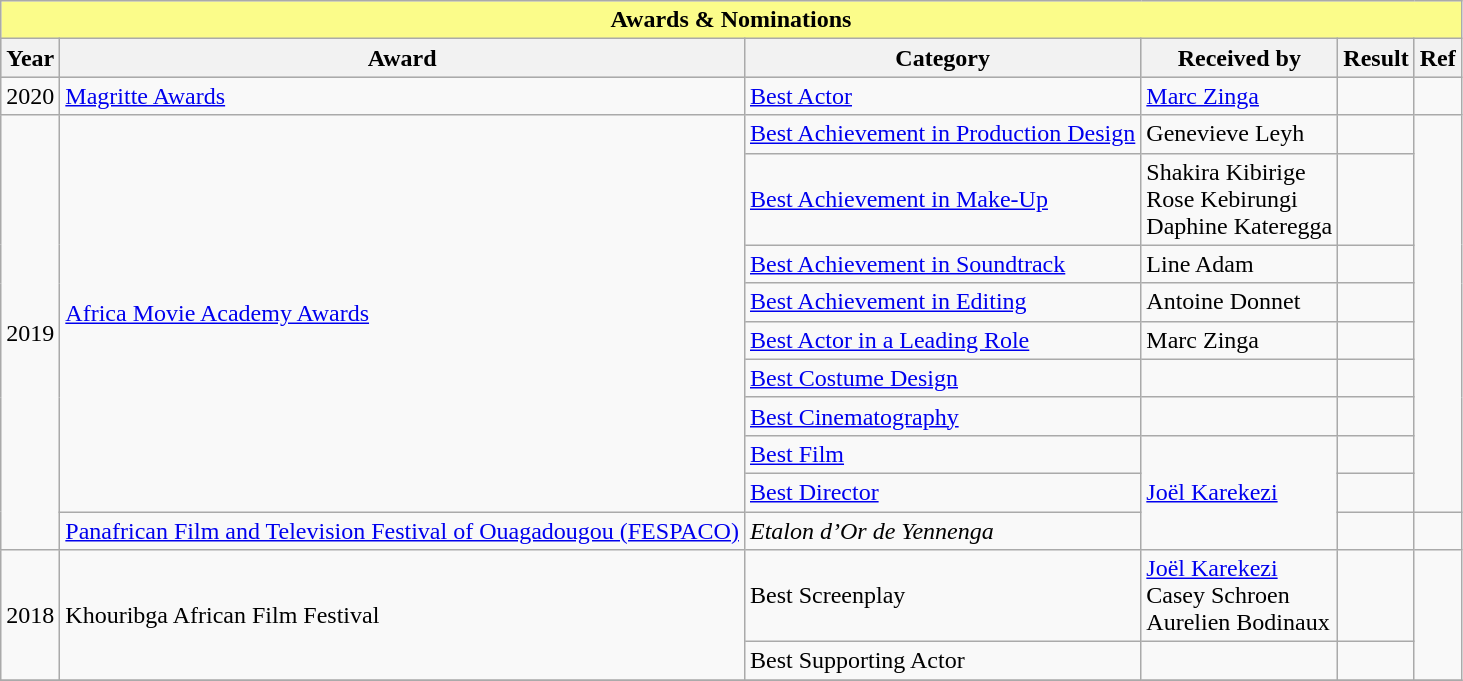<table class="wikitable" width="">
<tr>
<th colspan="6" style="background: #FBFC8A;">Awards & Nominations</th>
</tr>
<tr style="background:#ccc; text-align:center;">
<th>Year</th>
<th>Award</th>
<th>Category</th>
<th>Received by</th>
<th>Result</th>
<th>Ref</th>
</tr>
<tr>
<td rowspan="1">2020</td>
<td rowspan="1"><a href='#'>Magritte Awards</a></td>
<td><a href='#'>Best Actor</a></td>
<td><a href='#'>Marc Zinga</a></td>
<td></td>
<td rowspan="1"></td>
</tr>
<tr>
<td rowspan="10">2019</td>
<td rowspan="9"><a href='#'>Africa Movie Academy Awards</a></td>
<td><a href='#'>Best Achievement in Production Design</a></td>
<td>Genevieve Leyh</td>
<td></td>
<td rowspan="9"></td>
</tr>
<tr>
<td><a href='#'>Best Achievement in Make-Up</a></td>
<td>Shakira Kibirige<br>Rose Kebirungi <br> Daphine Kateregga</td>
<td></td>
</tr>
<tr>
<td><a href='#'>Best Achievement in Soundtrack</a></td>
<td>Line Adam</td>
<td></td>
</tr>
<tr>
<td><a href='#'>Best Achievement in Editing</a></td>
<td>Antoine Donnet</td>
<td></td>
</tr>
<tr>
<td><a href='#'>Best Actor in a Leading Role</a></td>
<td>Marc Zinga</td>
<td></td>
</tr>
<tr>
<td><a href='#'>Best Costume Design</a></td>
<td></td>
<td></td>
</tr>
<tr>
<td><a href='#'>Best Cinematography</a></td>
<td></td>
<td></td>
</tr>
<tr>
<td><a href='#'>Best Film</a></td>
<td rowspan="3"><a href='#'>Joël Karekezi</a></td>
<td></td>
</tr>
<tr>
<td><a href='#'>Best Director</a></td>
<td></td>
</tr>
<tr>
<td><a href='#'>Panafrican Film and Television Festival of Ouagadougou (FESPACO)</a></td>
<td><em>Etalon d’Or de Yennenga</em></td>
<td></td>
<td></td>
</tr>
<tr>
<td rowspan="2">2018</td>
<td rowspan="2">Khouribga African Film Festival</td>
<td>Best Screenplay</td>
<td><a href='#'>Joël Karekezi</a><br>Casey Schroen<br>Aurelien Bodinaux</td>
<td></td>
<td rowspan="2"></td>
</tr>
<tr>
<td>Best Supporting Actor</td>
<td></td>
<td></td>
</tr>
<tr>
</tr>
</table>
